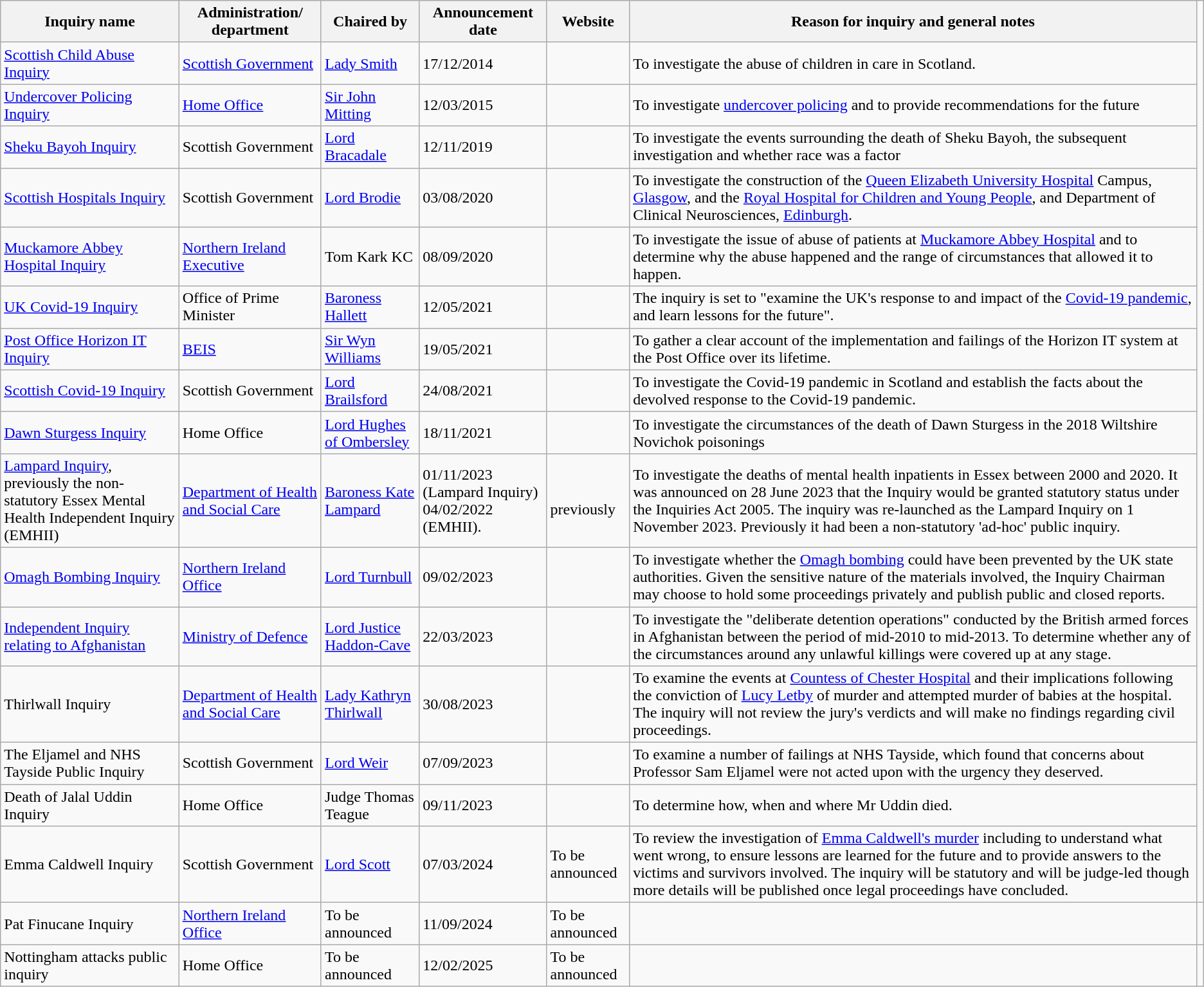<table class="wikitable sortable">
<tr>
<th>Inquiry name</th>
<th>Administration/<br>department</th>
<th>Chaired by</th>
<th>Announcement date</th>
<th>Website</th>
<th>Reason for inquiry and general notes</th>
</tr>
<tr>
<td><a href='#'>Scottish Child Abuse Inquiry</a></td>
<td><a href='#'>Scottish Government</a></td>
<td><a href='#'>Lady Smith</a></td>
<td>17/12/2014</td>
<td></td>
<td>To investigate the abuse of children in care in Scotland.</td>
</tr>
<tr>
<td><a href='#'>Undercover Policing Inquiry</a></td>
<td><a href='#'>Home Office</a></td>
<td><a href='#'>Sir John Mitting</a></td>
<td>12/03/2015</td>
<td></td>
<td>To investigate <a href='#'>undercover policing</a> and to provide recommendations for the future</td>
</tr>
<tr>
<td><a href='#'>Sheku Bayoh Inquiry</a></td>
<td>Scottish Government</td>
<td><a href='#'>Lord Bracadale</a></td>
<td>12/11/2019</td>
<td></td>
<td>To investigate the events surrounding the death of Sheku Bayoh, the subsequent investigation and whether race was a factor</td>
</tr>
<tr>
<td><a href='#'>Scottish Hospitals Inquiry</a></td>
<td>Scottish Government</td>
<td><a href='#'>Lord Brodie</a></td>
<td>03/08/2020</td>
<td></td>
<td>To investigate the construction of the <a href='#'>Queen Elizabeth University Hospital</a> Campus, <a href='#'>Glasgow</a>, and the <a href='#'>Royal Hospital for Children and Young People</a>, and Department of Clinical Neurosciences, <a href='#'>Edinburgh</a>.</td>
</tr>
<tr>
<td><a href='#'>Muckamore Abbey Hospital Inquiry</a></td>
<td><a href='#'>Northern Ireland Executive</a></td>
<td>Tom Kark KC</td>
<td>08/09/2020</td>
<td></td>
<td>To investigate the issue of abuse of patients at <a href='#'>Muckamore Abbey Hospital</a> and to determine why the abuse happened and the range of circumstances that allowed it to happen.</td>
</tr>
<tr>
<td><a href='#'>UK Covid-19 Inquiry</a></td>
<td>Office of Prime Minister</td>
<td><a href='#'>Baroness Hallett</a></td>
<td>12/05/2021</td>
<td></td>
<td>The inquiry is set to "examine the UK's response to and impact of the <a href='#'>Covid-19 pandemic</a>, and learn lessons for the future".</td>
</tr>
<tr>
<td><a href='#'>Post Office Horizon IT Inquiry</a></td>
<td><a href='#'>BEIS</a></td>
<td><a href='#'>Sir Wyn Williams</a></td>
<td>19/05/2021</td>
<td></td>
<td>To gather a clear account of the implementation and failings of the Horizon IT system at the Post Office over its lifetime.</td>
</tr>
<tr>
<td><a href='#'>Scottish Covid-19 Inquiry</a></td>
<td>Scottish Government</td>
<td><a href='#'>Lord Brailsford</a></td>
<td>24/08/2021</td>
<td></td>
<td>To investigate the Covid-19 pandemic in Scotland and establish the facts about the devolved response to the Covid-19 pandemic.</td>
</tr>
<tr>
<td><a href='#'>Dawn Sturgess Inquiry</a></td>
<td>Home Office</td>
<td><a href='#'>Lord Hughes of Ombersley</a></td>
<td>18/11/2021</td>
<td></td>
<td>To investigate the circumstances of the death of Dawn Sturgess in the 2018 Wiltshire Novichok poisonings</td>
</tr>
<tr>
<td><a href='#'>Lampard Inquiry</a>,<br>previously  the non-statutory Essex Mental Health Independent Inquiry (EMHII)</td>
<td><a href='#'>Department of Health and Social Care</a></td>
<td><a href='#'>Baroness Kate Lampard</a></td>
<td>01/11/2023 (Lampard Inquiry)<br>04/02/2022 (EMHII).</td>
<td><br>previously </td>
<td>To investigate the deaths of mental health inpatients in Essex between 2000 and 2020. It was announced on 28 June 2023 that the Inquiry would be granted statutory status under the Inquiries Act 2005. The inquiry was re-launched as the Lampard Inquiry on 1 November 2023. Previously it had been a non-statutory 'ad-hoc' public inquiry.</td>
</tr>
<tr>
<td><a href='#'>Omagh Bombing Inquiry</a></td>
<td><a href='#'>Northern Ireland Office</a></td>
<td><a href='#'>Lord Turnbull</a></td>
<td>09/02/2023</td>
<td></td>
<td>To investigate whether the <a href='#'>Omagh bombing</a> could have been prevented by the UK state authorities.  Given the sensitive nature of the materials involved, the Inquiry Chairman may choose to hold some proceedings privately and publish public and closed reports.</td>
</tr>
<tr>
<td><a href='#'>Independent Inquiry relating to Afghanistan</a></td>
<td><a href='#'>Ministry of Defence</a></td>
<td><a href='#'>Lord Justice Haddon-Cave</a></td>
<td>22/03/2023</td>
<td></td>
<td>To investigate the "deliberate detention operations" conducted by the British armed forces in Afghanistan between the period of mid-2010 to mid-2013.  To determine whether any of the circumstances around any unlawful killings were covered up at any stage.</td>
</tr>
<tr>
<td>Thirlwall Inquiry</td>
<td><a href='#'>Department of Health and Social Care</a></td>
<td><a href='#'>Lady Kathryn Thirlwall</a></td>
<td>30/08/2023</td>
<td></td>
<td>To examine the events at <a href='#'>Countess of Chester Hospital</a> and their implications following the conviction of <a href='#'>Lucy Letby</a> of murder and attempted murder of babies at the hospital. The inquiry will not review the jury's verdicts and will make no findings regarding civil proceedings.</td>
</tr>
<tr>
<td>The Eljamel and NHS Tayside Public Inquiry</td>
<td>Scottish Government</td>
<td><a href='#'>Lord Weir</a></td>
<td>07/09/2023</td>
<td></td>
<td>To examine a number of failings at NHS Tayside, which found that concerns about Professor Sam Eljamel were not acted upon with the urgency they deserved.</td>
</tr>
<tr>
<td>Death of Jalal Uddin Inquiry</td>
<td>Home Office</td>
<td>Judge Thomas Teague</td>
<td>09/11/2023</td>
<td></td>
<td>To determine how, when and where Mr Uddin died.</td>
</tr>
<tr>
<td>Emma Caldwell Inquiry</td>
<td>Scottish Government</td>
<td><a href='#'>Lord Scott</a></td>
<td>07/03/2024</td>
<td>To be announced</td>
<td>To review the investigation of <a href='#'>Emma Caldwell's murder</a> including to understand what went wrong, to ensure lessons are learned for the future and to provide answers to the victims and survivors involved. The inquiry will be statutory and will be judge-led though  more details will be published once legal proceedings have concluded.</td>
</tr>
<tr>
<td>Pat Finucane Inquiry</td>
<td><a href='#'>Northern Ireland Office</a></td>
<td>To be announced</td>
<td>11/09/2024</td>
<td>To be announced</td>
<td></td>
<td></td>
</tr>
<tr>
<td>Nottingham attacks public inquiry</td>
<td>Home Office</td>
<td>To be announced</td>
<td>12/02/2025</td>
<td>To be announced</td>
<td></td>
</tr>
</table>
